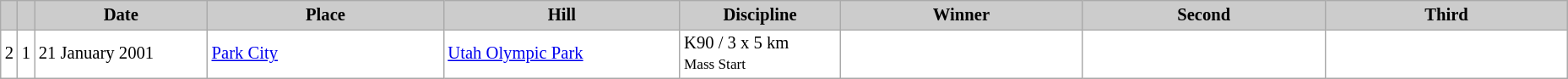<table class="wikitable plainrowheaders" style="background:#fff; font-size:86%; line-height:16px; border:grey solid 1px; border-collapse:collapse;">
<tr style="background:#ccc; text-align:center;">
<th scope="col" style="background:#ccc; width=20 px;"></th>
<th scope="col" style="background:#ccc; width=30 px;"></th>
<th scope="col" style="background:#ccc; width:130px;">Date</th>
<th scope="col" style="background:#ccc; width:180px;">Place</th>
<th scope="col" style="background:#ccc; width:180px;">Hill</th>
<th scope="col" style="background:#ccc; width:120px;">Discipline</th>
<th scope="col" style="background:#ccc; width:185px;">Winner</th>
<th scope="col" style="background:#ccc; width:185px;">Second</th>
<th scope="col" style="background:#ccc; width:185px;">Third</th>
</tr>
<tr>
<td align=center>2</td>
<td align=center>1</td>
<td>21 January 2001</td>
<td> <a href='#'>Park City</a></td>
<td><a href='#'>Utah Olympic Park</a></td>
<td>K90 / 3 x 5 km<br><small>Mass Start</small></td>
<td></td>
<td></td>
<td></td>
</tr>
</table>
